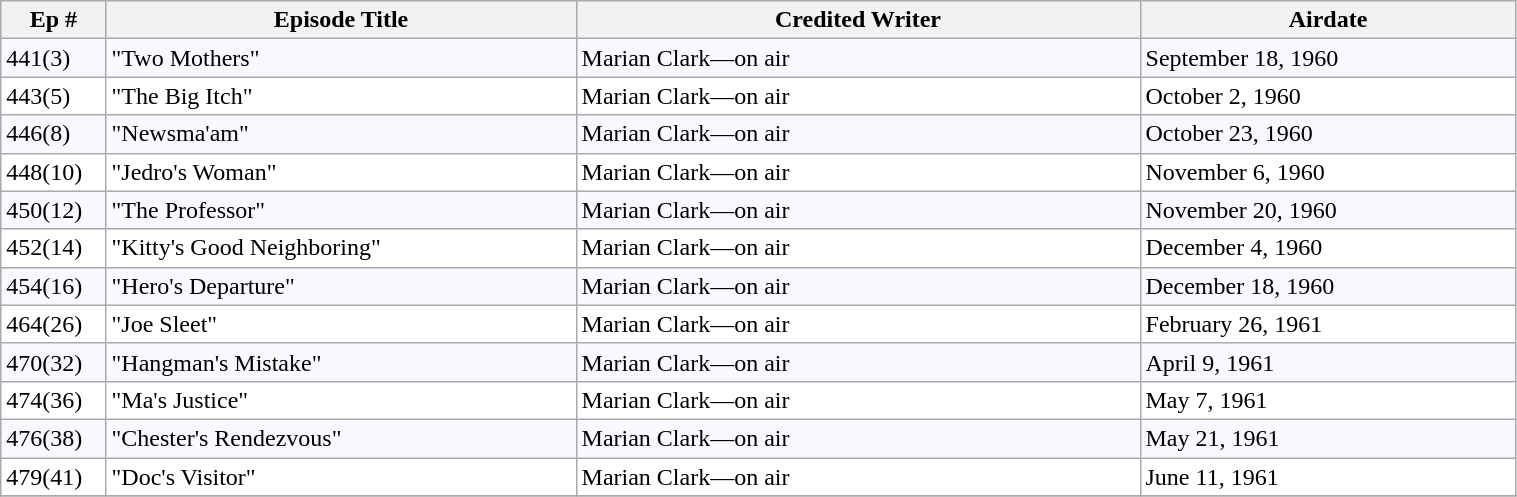<table class=wikitable width=80%>
<tr>
<th width=5%>Ep #</th>
<th width=25%>Episode Title</th>
<th width=30%>Credited Writer</th>
<th width=20%>Airdate</th>
</tr>
<tr bgcolor=#F8F8FF>
<td>441(3)</td>
<td>"Two Mothers"</td>
<td>Marian Clark—on air</td>
<td>September 18, 1960</td>
</tr>
<tr bgcolor=#FFFFFF>
<td>443(5)</td>
<td>"The Big Itch"</td>
<td>Marian Clark—on air</td>
<td>October 2, 1960</td>
</tr>
<tr bgcolor=#F8F8FF>
<td>446(8)</td>
<td>"Newsma'am"</td>
<td>Marian Clark—on air</td>
<td>October 23, 1960</td>
</tr>
<tr bgcolor=#FFFFFF>
<td>448(10)</td>
<td>"Jedro's Woman"</td>
<td>Marian Clark—on air</td>
<td>November 6, 1960</td>
</tr>
<tr bgcolor=#F8F8FF>
<td>450(12)</td>
<td>"The Professor"</td>
<td>Marian Clark—on air</td>
<td>November 20, 1960</td>
</tr>
<tr bgcolor=#FFFFFF>
<td>452(14)</td>
<td>"Kitty's Good Neighboring"</td>
<td>Marian Clark—on air</td>
<td>December 4, 1960</td>
</tr>
<tr bgcolor=#F8F8FF>
<td>454(16)</td>
<td>"Hero's Departure"</td>
<td>Marian Clark—on air</td>
<td>December 18, 1960</td>
</tr>
<tr bgcolor=#FFFFFF>
<td>464(26)</td>
<td>"Joe Sleet"</td>
<td>Marian Clark—on air</td>
<td>February 26, 1961</td>
</tr>
<tr bgcolor=#F8F8FF>
<td>470(32)</td>
<td>"Hangman's Mistake"</td>
<td>Marian Clark—on air</td>
<td>April 9, 1961</td>
</tr>
<tr bgcolor=#FFFFFF>
<td>474(36)</td>
<td>"Ma's Justice"</td>
<td>Marian Clark—on air</td>
<td>May 7, 1961</td>
</tr>
<tr bgcolor=#F8F8FF>
<td>476(38)</td>
<td>"Chester's Rendezvous"</td>
<td>Marian Clark—on air</td>
<td>May 21, 1961</td>
</tr>
<tr bgcolor=#FFFFFF>
<td>479(41)</td>
<td>"Doc's Visitor"</td>
<td>Marian Clark—on air</td>
<td>June 11, 1961</td>
</tr>
<tr bgcolor=#F8F8FF>
</tr>
</table>
